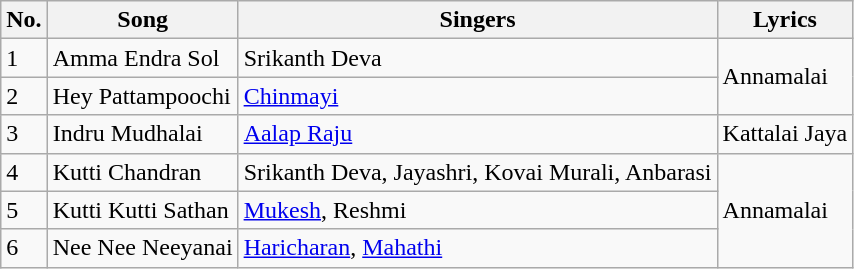<table class="wikitable">
<tr>
<th>No.</th>
<th>Song</th>
<th>Singers</th>
<th>Lyrics</th>
</tr>
<tr>
<td>1</td>
<td>Amma Endra Sol</td>
<td>Srikanth Deva</td>
<td rowspan=2>Annamalai</td>
</tr>
<tr>
<td>2</td>
<td>Hey Pattampoochi</td>
<td><a href='#'>Chinmayi</a></td>
</tr>
<tr>
<td>3</td>
<td>Indru Mudhalai</td>
<td><a href='#'>Aalap Raju</a></td>
<td>Kattalai Jaya</td>
</tr>
<tr>
<td>4</td>
<td>Kutti Chandran</td>
<td>Srikanth Deva, Jayashri, Kovai Murali, Anbarasi</td>
<td rowspan=3>Annamalai</td>
</tr>
<tr>
<td>5</td>
<td>Kutti Kutti Sathan</td>
<td><a href='#'>Mukesh</a>, Reshmi</td>
</tr>
<tr>
<td>6</td>
<td>Nee Nee Neeyanai</td>
<td><a href='#'>Haricharan</a>, <a href='#'>Mahathi</a></td>
</tr>
</table>
